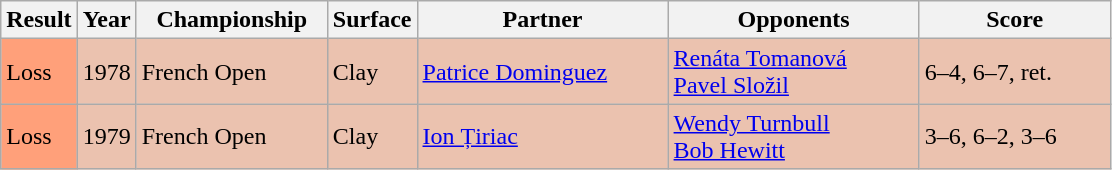<table class="sortable wikitable">
<tr>
<th>Result</th>
<th>Year</th>
<th style="width:120px">Championship</th>
<th style="width:50px">Surface</th>
<th style="width:160px">Partner</th>
<th style="width:160px">Opponents</th>
<th style="width:120px" class="unsortable">Score</th>
</tr>
<tr style="background:#ebc2af;">
<td style="background:#ffa07a;">Loss</td>
<td>1978</td>
<td>French Open</td>
<td>Clay</td>
<td> <a href='#'>Patrice Dominguez</a></td>
<td> <a href='#'>Renáta Tomanová</a><br> <a href='#'>Pavel Složil</a></td>
<td>6–4, 6–7, ret.</td>
</tr>
<tr style="background:#ebc2af;">
<td style="background:#ffa07a;">Loss</td>
<td>1979</td>
<td>French Open</td>
<td>Clay</td>
<td> <a href='#'>Ion Țiriac</a></td>
<td> <a href='#'>Wendy Turnbull</a><br> <a href='#'>Bob Hewitt</a></td>
<td>3–6, 6–2, 3–6</td>
</tr>
</table>
